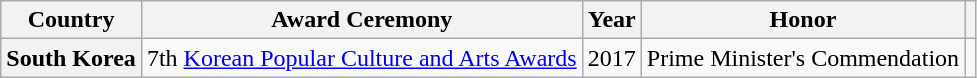<table class="wikitable plainrowheaders sortable" style="margin-right: 0;">
<tr>
<th scope="col">Country</th>
<th scope="col">Award Ceremony</th>
<th scope="col">Year</th>
<th scope="col">Honor</th>
<th scope="col" class="unsortable"></th>
</tr>
<tr>
<th scope="row">South Korea</th>
<td>7th <a href='#'>Korean Popular Culture and Arts Awards</a></td>
<td style="text-align:center">2017</td>
<td>Prime Minister's Commendation</td>
<td></td>
</tr>
</table>
